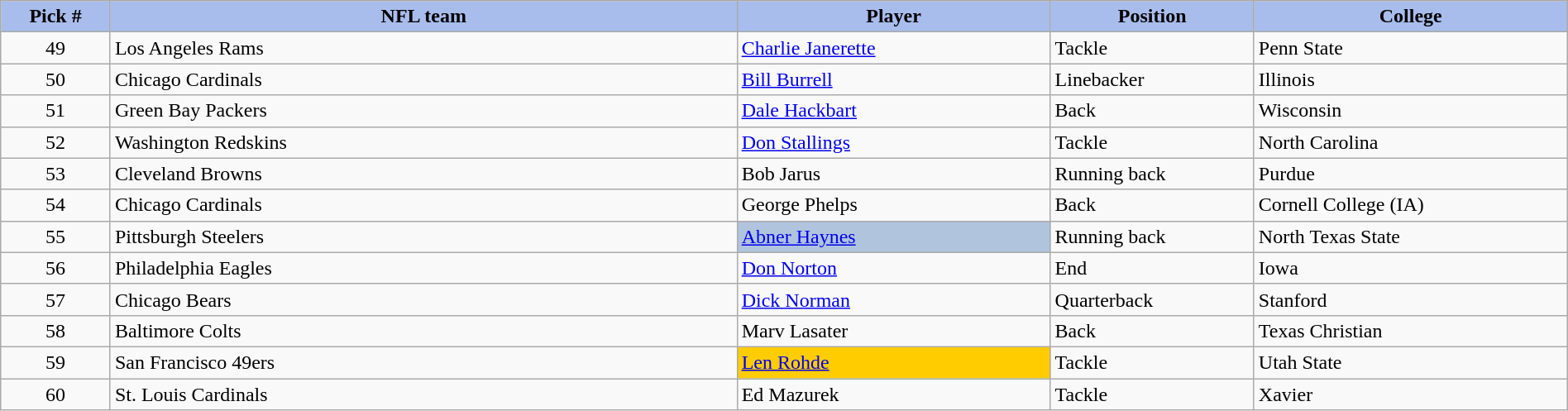<table class="wikitable sortable sortable" style="width: 100%">
<tr>
<th style="background:#A8BDEC;" width=7%>Pick #</th>
<th width=40% style="background:#A8BDEC;">NFL team</th>
<th width=20% style="background:#A8BDEC;">Player</th>
<th width=13% style="background:#A8BDEC;">Position</th>
<th style="background:#A8BDEC;">College</th>
</tr>
<tr>
<td align=center>49</td>
<td>Los Angeles Rams</td>
<td><a href='#'>Charlie Janerette</a></td>
<td>Tackle</td>
<td>Penn State</td>
</tr>
<tr>
<td align=center>50</td>
<td>Chicago Cardinals</td>
<td><a href='#'>Bill Burrell</a></td>
<td>Linebacker</td>
<td>Illinois</td>
</tr>
<tr>
<td align=center>51</td>
<td>Green Bay Packers</td>
<td><a href='#'>Dale Hackbart</a></td>
<td>Back</td>
<td>Wisconsin</td>
</tr>
<tr>
<td align=center>52</td>
<td>Washington Redskins</td>
<td><a href='#'>Don Stallings</a></td>
<td>Tackle</td>
<td>North Carolina</td>
</tr>
<tr>
<td align=center>53</td>
<td>Cleveland Browns</td>
<td>Bob Jarus</td>
<td>Running back</td>
<td>Purdue</td>
</tr>
<tr>
<td align=center>54</td>
<td>Chicago Cardinals</td>
<td>George Phelps</td>
<td>Back</td>
<td>Cornell College (IA)</td>
</tr>
<tr>
<td align=center>55</td>
<td>Pittsburgh Steelers</td>
<td bgcolor=lightsteelblue><a href='#'>Abner Haynes</a></td>
<td>Running back</td>
<td>North Texas State</td>
</tr>
<tr>
<td align=center>56</td>
<td>Philadelphia Eagles</td>
<td><a href='#'>Don Norton</a></td>
<td>End</td>
<td>Iowa</td>
</tr>
<tr>
<td align=center>57</td>
<td>Chicago Bears</td>
<td><a href='#'>Dick Norman</a></td>
<td>Quarterback</td>
<td>Stanford</td>
</tr>
<tr>
<td align=center>58</td>
<td>Baltimore Colts</td>
<td>Marv Lasater</td>
<td>Back</td>
<td>Texas Christian</td>
</tr>
<tr>
<td align=center>59</td>
<td>San Francisco 49ers</td>
<td bgcolor="#FFCC00"><a href='#'>Len Rohde</a></td>
<td>Tackle</td>
<td>Utah State</td>
</tr>
<tr>
<td align=center>60</td>
<td>St. Louis Cardinals</td>
<td>Ed Mazurek</td>
<td>Tackle</td>
<td>Xavier</td>
</tr>
</table>
